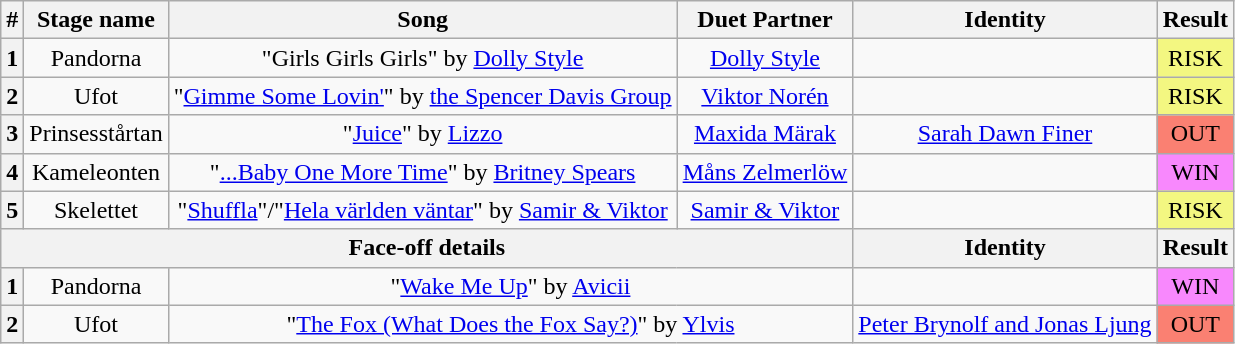<table class="wikitable plainrowheaders" style="text-align: center;">
<tr>
<th>#</th>
<th>Stage name</th>
<th>Song</th>
<th>Duet Partner</th>
<th>Identity</th>
<th>Result</th>
</tr>
<tr>
<th>1</th>
<td>Pandorna</td>
<td>"Girls Girls Girls" by <a href='#'>Dolly Style</a></td>
<td><a href='#'>Dolly Style</a></td>
<td></td>
<td bgcolor="F3F781">RISK</td>
</tr>
<tr>
<th>2</th>
<td>Ufot</td>
<td>"<a href='#'>Gimme Some Lovin'</a>" by <a href='#'>the Spencer Davis Group</a></td>
<td><a href='#'>Viktor Norén</a></td>
<td></td>
<td bgcolor="F3F781">RISK</td>
</tr>
<tr>
<th>3</th>
<td>Prinsesstårtan</td>
<td>"<a href='#'>Juice</a>" by <a href='#'>Lizzo</a></td>
<td><a href='#'>Maxida Märak</a></td>
<td><a href='#'>Sarah Dawn Finer</a></td>
<td bgcolor=salmon>OUT</td>
</tr>
<tr>
<th>4</th>
<td>Kameleonten</td>
<td>"<a href='#'>...Baby One More Time</a>" by <a href='#'>Britney Spears</a></td>
<td><a href='#'>Måns Zelmerlöw</a></td>
<td></td>
<td bgcolor="F888FD">WIN</td>
</tr>
<tr>
<th>5</th>
<td>Skelettet</td>
<td>"<a href='#'>Shuffla</a>"/"<a href='#'>Hela världen väntar</a>" by <a href='#'>Samir & Viktor</a></td>
<td><a href='#'>Samir & Viktor</a></td>
<td></td>
<td bgcolor="F3F781">RISK</td>
</tr>
<tr>
<th colspan="4">Face-off details</th>
<th>Identity</th>
<th>Result</th>
</tr>
<tr>
<th>1</th>
<td>Pandorna</td>
<td colspan=2>"<a href='#'>Wake Me Up</a>" by <a href='#'>Avicii</a></td>
<td></td>
<td bgcolor="F888FD">WIN</td>
</tr>
<tr>
<th>2</th>
<td>Ufot</td>
<td colspan=2>"<a href='#'>The Fox (What Does the Fox Say?)</a>" by <a href='#'>Ylvis</a></td>
<td><a href='#'>Peter Brynolf and Jonas Ljung</a></td>
<td bgcolor=salmon>OUT</td>
</tr>
</table>
